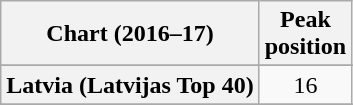<table class="wikitable sortable plainrowheaders" style="text-align:center">
<tr>
<th>Chart (2016–17)</th>
<th>Peak<br>position</th>
</tr>
<tr>
</tr>
<tr>
</tr>
<tr>
</tr>
<tr>
</tr>
<tr>
</tr>
<tr>
</tr>
<tr>
</tr>
<tr>
</tr>
<tr>
<th scope="row">Latvia (Latvijas Top 40)</th>
<td>16</td>
</tr>
<tr>
</tr>
<tr>
</tr>
<tr>
</tr>
<tr>
</tr>
<tr>
</tr>
<tr>
</tr>
<tr>
</tr>
<tr>
</tr>
<tr>
</tr>
<tr>
</tr>
<tr>
</tr>
<tr>
</tr>
<tr>
</tr>
<tr>
</tr>
</table>
